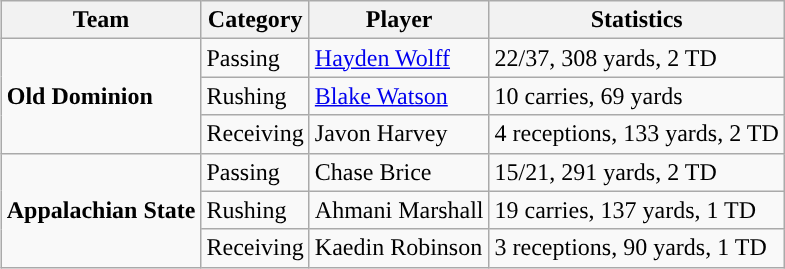<table class="wikitable" style="float: right;">
<tr>
<th>Team</th>
<th>Category</th>
<th>Player</th>
<th>Statistics</th>
</tr>
<tr>
<td rowspan=3><strong>Old Dominion</strong></td>
<td>Passing</td>
<td><a href='#'>Hayden Wolff</a></td>
<td>22/37, 308 yards, 2 TD</td>
</tr>
<tr>
<td>Rushing</td>
<td><a href='#'>Blake Watson</a></td>
<td>10 carries, 69 yards</td>
</tr>
<tr>
<td>Receiving</td>
<td>Javon Harvey</td>
<td>4 receptions, 133 yards, 2 TD</td>
</tr>
<tr>
<td rowspan=3><strong>Appalachian State</strong></td>
<td>Passing</td>
<td>Chase Brice</td>
<td>15/21, 291 yards, 2 TD</td>
</tr>
<tr>
<td>Rushing</td>
<td>Ahmani Marshall</td>
<td>19 carries, 137 yards, 1 TD</td>
</tr>
<tr>
<td>Receiving</td>
<td>Kaedin Robinson</td>
<td>3 receptions, 90 yards, 1 TD</td>
</tr>
</table>
